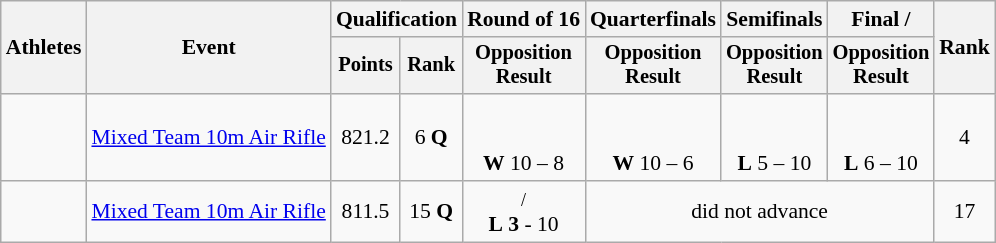<table class="wikitable" style="font-size:90%;">
<tr>
<th rowspan=2>Athletes</th>
<th rowspan=2>Event</th>
<th colspan=2>Qualification</th>
<th>Round of 16</th>
<th>Quarterfinals</th>
<th>Semifinals</th>
<th>Final / </th>
<th rowspan=2>Rank</th>
</tr>
<tr style="font-size:95%">
<th>Points</th>
<th>Rank</th>
<th>Opposition<br>Result</th>
<th>Opposition<br>Result</th>
<th>Opposition<br>Result</th>
<th>Opposition<br>Result</th>
</tr>
<tr align=center>
<td align=left><br></td>
<td align=left><a href='#'>Mixed Team 10m Air Rifle</a></td>
<td>821.2</td>
<td>6 <strong>Q</strong></td>
<td><br><br><strong>W</strong> 10 – 8</td>
<td><br><br><strong>W</strong> 10 – 6</td>
<td><br><br><strong>L</strong> 5 – 10</td>
<td><br><br><strong>L</strong> 6 – 10</td>
<td>4</td>
</tr>
<tr align=center>
<td align=left> <br> </td>
<td align=left><a href='#'>Mixed Team 10m Air Rifle</a></td>
<td>811.5</td>
<td>15 <strong>Q</strong></td>
<td><small>/</small> <br><strong>L</strong> <strong>3</strong> - 10</td>
<td colspan=3>did not advance</td>
<td>17</td>
</tr>
</table>
